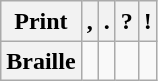<table class="wikitable" style="line-height: 1.2">
<tr align=center>
<th>Print</th>
<th>,</th>
<th>.</th>
<th>?</th>
<th>!</th>
</tr>
<tr align=center>
<th>Braille</th>
<td></td>
<td></td>
<td></td>
<td></td>
</tr>
</table>
